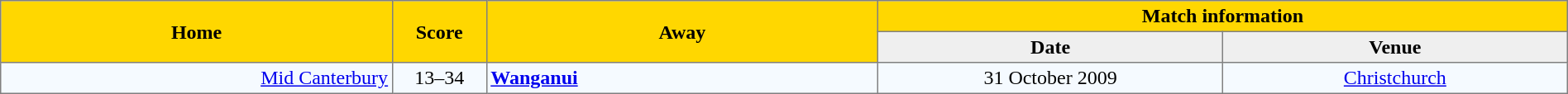<table border=1 style="border-collapse:collapse;text-align:center" cellpadding=3 cellspacing=0 width=100%>
<tr bgcolor=#FFD700>
<th rowspan=2 width=25%>Home</th>
<th rowspan=2 width=6%>Score</th>
<th rowspan=2 width=25%>Away</th>
<th colspan=6>Match information</th>
</tr>
<tr bgcolor=#EFEFEF>
<th width=22%>Date</th>
<th width=22%>Venue</th>
</tr>
<tr bgcolor=#F5FAFF>
<td align=right><a href='#'>Mid Canterbury</a></td>
<td>13–34</td>
<td align=left><strong><a href='#'>Wanganui</a></strong></td>
<td>31 October 2009</td>
<td><a href='#'>Christchurch</a></td>
</tr>
</table>
